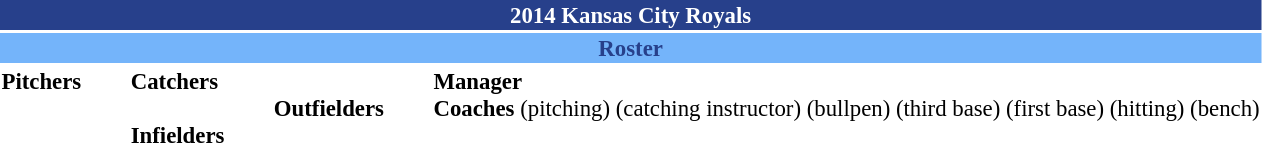<table class="toccolours" style="font-size: 95%;">
<tr>
<th colspan="10" style="background-color: #27408B; color: #FFFFFF; text-align: center;">2014 Kansas City Royals</th>
</tr>
<tr>
<td colspan="10" style="background-color: #74B4FA; color: #27408B; text-align: center;"><strong>Roster</strong></td>
</tr>
<tr>
<td valign="top"><strong>Pitchers</strong><br>





















</td>
<td width="25px"></td>
<td valign="top"><strong>Catchers</strong><br>


<br><strong>Infielders</strong>










</td>
<td width="25px"></td>
<td valign="top"><br><strong>Outfielders</strong>









</td>
<td width="25px"></td>
<td valign="top"><strong>Manager</strong><br>
<strong>Coaches</strong>
 (pitching)
 (catching instructor)
 (bullpen)
 (third base)
 (first base)
 (hitting)
 (bench)</td>
</tr>
</table>
